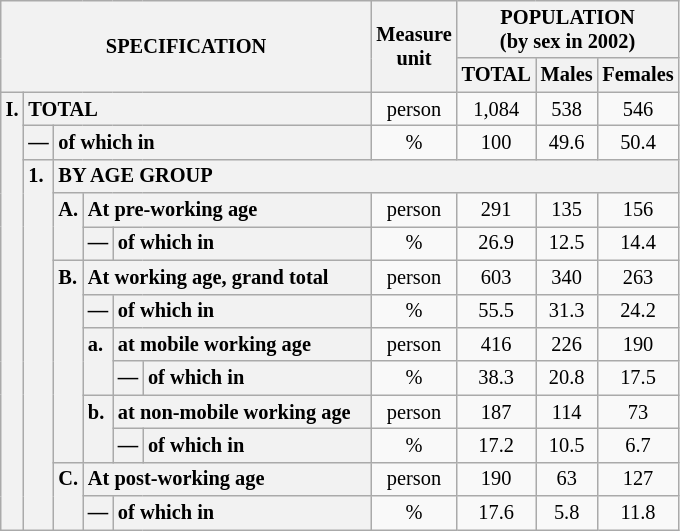<table class="wikitable" style="font-size:85%; text-align:center">
<tr>
<th rowspan="2" colspan="6">SPECIFICATION</th>
<th rowspan="2">Measure<br> unit</th>
<th colspan="3" rowspan="1">POPULATION<br> (by sex in 2002)</th>
</tr>
<tr>
<th>TOTAL</th>
<th>Males</th>
<th>Females</th>
</tr>
<tr>
<th style="text-align:left" valign="top" rowspan="13">I.</th>
<th style="text-align:left" colspan="5">TOTAL</th>
<td>person</td>
<td>1,084</td>
<td>538</td>
<td>546</td>
</tr>
<tr>
<th style="text-align:left" valign="top">—</th>
<th style="text-align:left" colspan="4">of which in</th>
<td>%</td>
<td>100</td>
<td>49.6</td>
<td>50.4</td>
</tr>
<tr>
<th style="text-align:left" valign="top" rowspan="11">1.</th>
<th style="text-align:left" colspan="19">BY AGE GROUP</th>
</tr>
<tr>
<th style="text-align:left" valign="top" rowspan="2">A.</th>
<th style="text-align:left" colspan="3">At pre-working age</th>
<td>person</td>
<td>291</td>
<td>135</td>
<td>156</td>
</tr>
<tr>
<th style="text-align:left" valign="top">—</th>
<th style="text-align:left" valign="top" colspan="2">of which in</th>
<td>%</td>
<td>26.9</td>
<td>12.5</td>
<td>14.4</td>
</tr>
<tr>
<th style="text-align:left" valign="top" rowspan="6">B.</th>
<th style="text-align:left" colspan="3">At working age, grand total</th>
<td>person</td>
<td>603</td>
<td>340</td>
<td>263</td>
</tr>
<tr>
<th style="text-align:left" valign="top">—</th>
<th style="text-align:left" valign="top" colspan="2">of which in</th>
<td>%</td>
<td>55.5</td>
<td>31.3</td>
<td>24.2</td>
</tr>
<tr>
<th style="text-align:left" valign="top" rowspan="2">a.</th>
<th style="text-align:left" colspan="2">at mobile working age</th>
<td>person</td>
<td>416</td>
<td>226</td>
<td>190</td>
</tr>
<tr>
<th style="text-align:left" valign="top">—</th>
<th style="text-align:left" valign="top" colspan="1">of which in                        </th>
<td>%</td>
<td>38.3</td>
<td>20.8</td>
<td>17.5</td>
</tr>
<tr>
<th style="text-align:left" valign="top" rowspan="2">b.</th>
<th style="text-align:left" colspan="2">at non-mobile working age</th>
<td>person</td>
<td>187</td>
<td>114</td>
<td>73</td>
</tr>
<tr>
<th style="text-align:left" valign="top">—</th>
<th style="text-align:left" valign="top" colspan="1">of which in                        </th>
<td>%</td>
<td>17.2</td>
<td>10.5</td>
<td>6.7</td>
</tr>
<tr>
<th style="text-align:left" valign="top" rowspan="2">C.</th>
<th style="text-align:left" colspan="3">At post-working age</th>
<td>person</td>
<td>190</td>
<td>63</td>
<td>127</td>
</tr>
<tr>
<th style="text-align:left" valign="top">—</th>
<th style="text-align:left" valign="top" colspan="2">of which in</th>
<td>%</td>
<td>17.6</td>
<td>5.8</td>
<td>11.8</td>
</tr>
</table>
